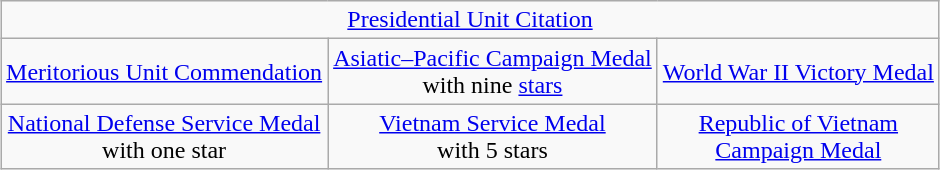<table class="wikitable" style="margin:1em auto; text-align:center;">
<tr>
<td colspan=3><a href='#'>Presidential Unit Citation</a></td>
</tr>
<tr>
<td><a href='#'>Meritorious Unit Commendation</a></td>
<td><a href='#'>Asiatic–Pacific Campaign Medal</a><br>with nine <a href='#'>stars</a></td>
<td><a href='#'>World War II Victory Medal</a></td>
</tr>
<tr>
<td><a href='#'>National Defense Service Medal</a><br>with one star</td>
<td><a href='#'>Vietnam Service Medal</a><br>with 5 stars</td>
<td><a href='#'>Republic of Vietnam<br>Campaign Medal</a></td>
</tr>
</table>
